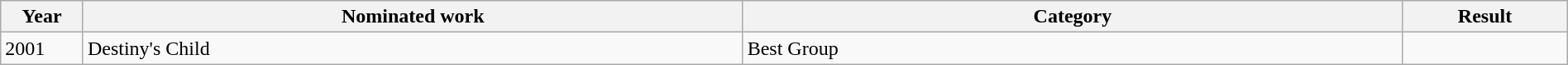<table class="wikitable" width="100%">
<tr>
<th width="5%">Year</th>
<th width="40%">Nominated work</th>
<th width="40%">Category</th>
<th width="10%">Result</th>
</tr>
<tr>
<td>2001</td>
<td>Destiny's Child</td>
<td>Best Group</td>
<td></td>
</tr>
</table>
